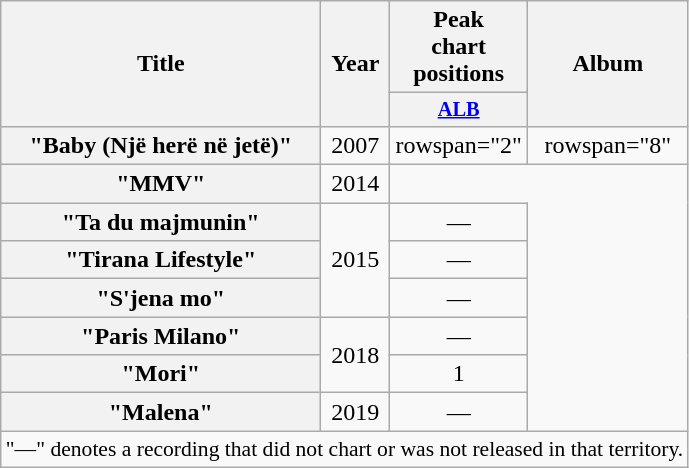<table class="wikitable plainrowheaders" style="text-align:center;">
<tr>
<th scope="col" rowspan="2">Title</th>
<th scope="col" rowspan="2">Year</th>
<th scope="col" colspan="1">Peak<br>chart<br>positions</th>
<th scope="col" rowspan="2">Album</th>
</tr>
<tr>
<th scope="col" style="width:3em;font-size:85%;"><a href='#'>ALB</a><br></th>
</tr>
<tr>
<th scope="row">"Baby (Një herë në jetë)"<br></th>
<td>2007</td>
<td>rowspan="2" </td>
<td>rowspan="8" </td>
</tr>
<tr>
<th scope="row">"MMV"<br></th>
<td>2014</td>
</tr>
<tr>
<th scope="row">"Ta du majmunin"<br></th>
<td rowspan="3">2015</td>
<td>—</td>
</tr>
<tr>
<th scope="row">"Tirana Lifestyle"<br></th>
<td>—</td>
</tr>
<tr>
<th scope="row">"S'jena mo"<br></th>
<td>—</td>
</tr>
<tr>
<th scope="row">"Paris Milano"<br></th>
<td rowspan="2">2018</td>
<td>—</td>
</tr>
<tr>
<th scope="row">"Mori"<br></th>
<td>1</td>
</tr>
<tr>
<th scope="row">"Malena"<br></th>
<td>2019</td>
<td>—</td>
</tr>
<tr>
<td colspan="11" style="font-size:90%">"—" denotes a recording that did not chart or was not released in that territory.</td>
</tr>
</table>
